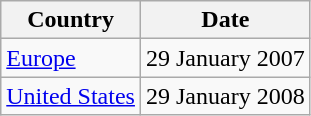<table class="wikitable">
<tr>
<th>Country</th>
<th>Date</th>
</tr>
<tr>
<td><a href='#'>Europe</a></td>
<td>29 January 2007</td>
</tr>
<tr>
<td><a href='#'>United States</a></td>
<td>29 January 2008</td>
</tr>
</table>
